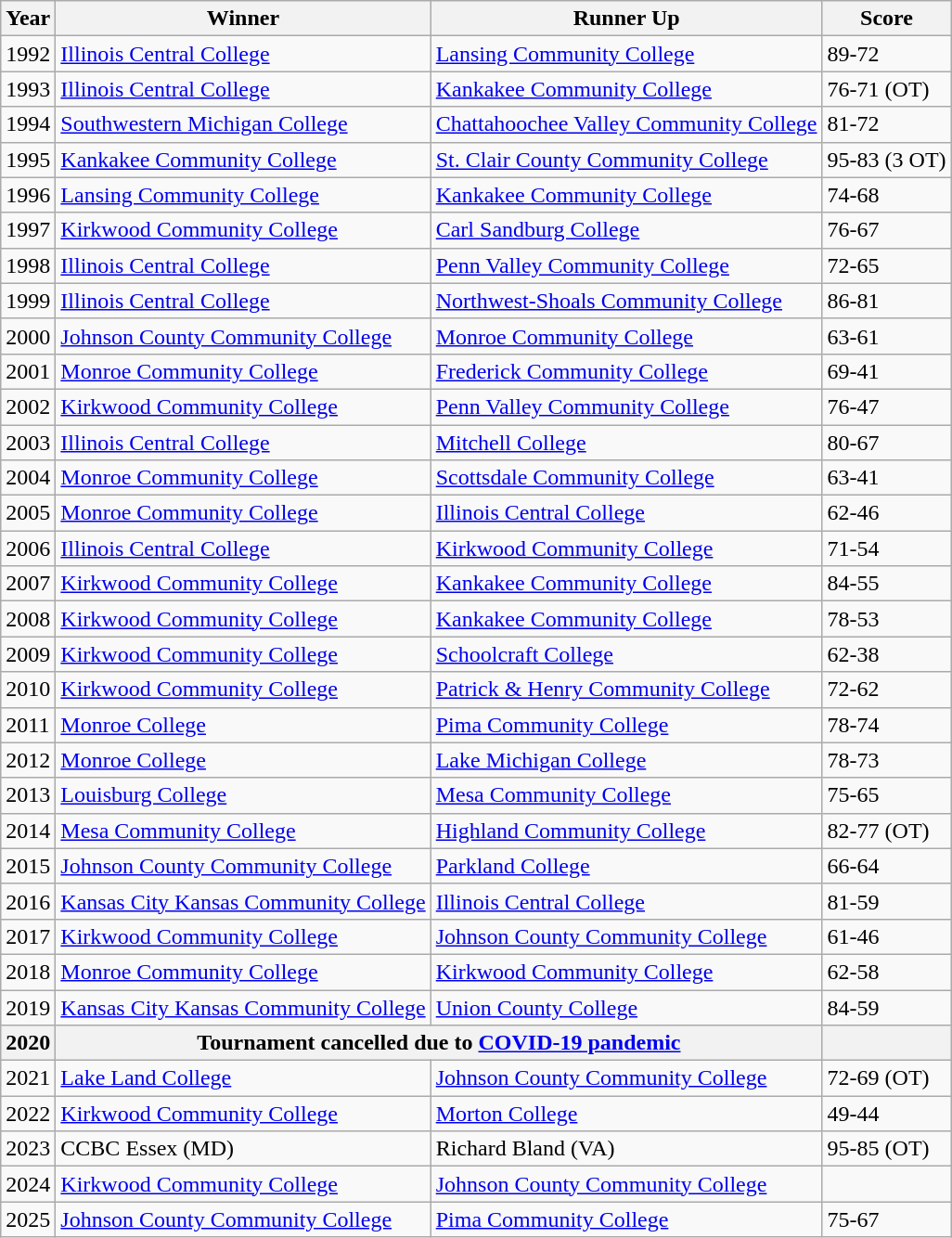<table class="wikitable sortable" font=90%">
<tr>
<th>Year</th>
<th>Winner</th>
<th>Runner Up</th>
<th>Score</th>
</tr>
<tr>
<td>1992</td>
<td><a href='#'>Illinois Central College</a></td>
<td><a href='#'>Lansing Community College</a></td>
<td>89-72</td>
</tr>
<tr>
<td>1993</td>
<td><a href='#'>Illinois Central College</a></td>
<td><a href='#'>Kankakee Community College</a></td>
<td>76-71 (OT)</td>
</tr>
<tr>
<td>1994</td>
<td><a href='#'>Southwestern Michigan College</a></td>
<td><a href='#'>Chattahoochee Valley Community College</a></td>
<td>81-72</td>
</tr>
<tr>
<td>1995</td>
<td><a href='#'>Kankakee Community College</a></td>
<td><a href='#'>St. Clair County Community College</a></td>
<td>95-83 (3 OT)</td>
</tr>
<tr>
<td>1996</td>
<td><a href='#'>Lansing Community College</a></td>
<td><a href='#'>Kankakee Community College</a></td>
<td>74-68</td>
</tr>
<tr>
<td>1997</td>
<td><a href='#'>Kirkwood Community College</a></td>
<td><a href='#'>Carl Sandburg College</a></td>
<td>76-67</td>
</tr>
<tr>
<td>1998</td>
<td><a href='#'>Illinois Central College</a></td>
<td><a href='#'>Penn Valley Community College</a></td>
<td>72-65</td>
</tr>
<tr>
<td>1999</td>
<td><a href='#'>Illinois Central College</a></td>
<td><a href='#'>Northwest-Shoals Community College</a></td>
<td>86-81</td>
</tr>
<tr>
<td>2000</td>
<td><a href='#'>Johnson County Community College</a></td>
<td><a href='#'>Monroe Community College</a></td>
<td>63-61</td>
</tr>
<tr>
<td>2001</td>
<td><a href='#'>Monroe Community College</a></td>
<td><a href='#'>Frederick Community College</a></td>
<td>69-41</td>
</tr>
<tr>
<td>2002</td>
<td><a href='#'>Kirkwood Community College</a></td>
<td><a href='#'>Penn Valley Community College</a></td>
<td>76-47</td>
</tr>
<tr>
<td>2003</td>
<td><a href='#'>Illinois Central College</a></td>
<td><a href='#'>Mitchell College</a></td>
<td>80-67</td>
</tr>
<tr>
<td>2004</td>
<td><a href='#'>Monroe Community College</a></td>
<td><a href='#'>Scottsdale Community College</a></td>
<td>63-41</td>
</tr>
<tr>
<td>2005</td>
<td><a href='#'>Monroe Community College</a></td>
<td><a href='#'>Illinois Central College</a></td>
<td>62-46</td>
</tr>
<tr>
<td>2006</td>
<td><a href='#'>Illinois Central College</a></td>
<td><a href='#'>Kirkwood Community College</a></td>
<td>71-54</td>
</tr>
<tr>
<td>2007</td>
<td><a href='#'>Kirkwood Community College</a></td>
<td><a href='#'>Kankakee Community College</a></td>
<td>84-55</td>
</tr>
<tr>
<td>2008</td>
<td><a href='#'>Kirkwood Community College</a></td>
<td><a href='#'>Kankakee Community College</a></td>
<td>78-53</td>
</tr>
<tr>
<td>2009</td>
<td><a href='#'>Kirkwood Community College</a></td>
<td><a href='#'>Schoolcraft College</a></td>
<td>62-38</td>
</tr>
<tr>
<td>2010</td>
<td><a href='#'>Kirkwood Community College</a></td>
<td><a href='#'>Patrick & Henry Community College</a></td>
<td>72-62</td>
</tr>
<tr>
<td>2011</td>
<td><a href='#'>Monroe College</a></td>
<td><a href='#'>Pima Community College</a></td>
<td>78-74</td>
</tr>
<tr>
<td>2012</td>
<td><a href='#'>Monroe College</a></td>
<td><a href='#'>Lake Michigan College</a></td>
<td>78-73</td>
</tr>
<tr>
<td>2013</td>
<td><a href='#'>Louisburg College</a></td>
<td><a href='#'>Mesa Community College</a></td>
<td>75-65</td>
</tr>
<tr>
<td>2014</td>
<td><a href='#'>Mesa Community College</a></td>
<td><a href='#'>Highland Community College</a></td>
<td>82-77 (OT)</td>
</tr>
<tr>
<td>2015</td>
<td><a href='#'>Johnson County Community College</a></td>
<td><a href='#'>Parkland College</a></td>
<td>66-64</td>
</tr>
<tr>
<td>2016</td>
<td><a href='#'>Kansas City Kansas Community College</a></td>
<td><a href='#'>Illinois Central College</a></td>
<td>81-59</td>
</tr>
<tr>
<td>2017</td>
<td><a href='#'>Kirkwood Community College</a></td>
<td><a href='#'>Johnson County Community College</a></td>
<td>61-46</td>
</tr>
<tr>
<td>2018</td>
<td><a href='#'>Monroe Community College</a></td>
<td><a href='#'>Kirkwood Community College</a></td>
<td>62-58</td>
</tr>
<tr>
<td>2019</td>
<td><a href='#'>Kansas City Kansas Community College</a></td>
<td><a href='#'>Union County College</a></td>
<td>84-59</td>
</tr>
<tr>
<th>2020</th>
<th colspan="2"><strong>Tournament cancelled due to <a href='#'>COVID-19 pandemic</a></strong></th>
<th></th>
</tr>
<tr>
<td>2021</td>
<td><a href='#'>Lake Land College</a></td>
<td><a href='#'>Johnson County Community College</a></td>
<td>72-69 (OT)</td>
</tr>
<tr>
<td>2022</td>
<td><a href='#'>Kirkwood Community College</a></td>
<td><a href='#'>Morton College</a></td>
<td>49-44</td>
</tr>
<tr>
<td>2023</td>
<td>CCBC Essex (MD)</td>
<td>Richard Bland (VA)</td>
<td>95-85 (OT)</td>
</tr>
<tr>
<td>2024</td>
<td><a href='#'>Kirkwood Community College</a></td>
<td><a href='#'>Johnson County Community College</a></td>
<td></td>
</tr>
<tr>
<td>2025</td>
<td><a href='#'>Johnson County Community College</a></td>
<td><a href='#'>Pima Community College</a></td>
<td>75-67</td>
</tr>
</table>
